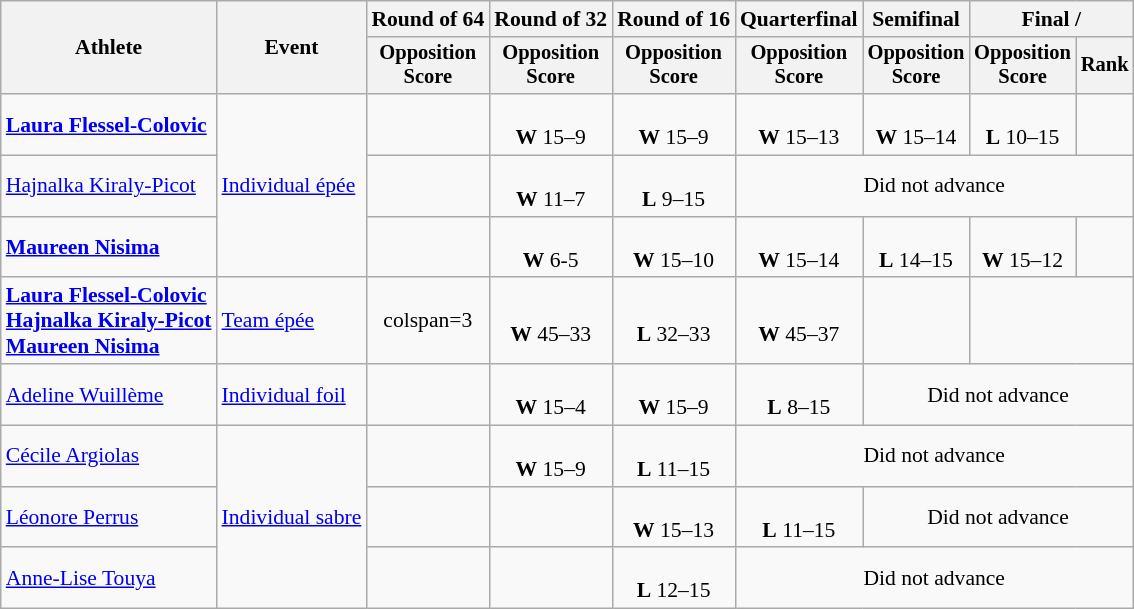<table class="wikitable" style="font-size:90%">
<tr>
<th rowspan="2">Athlete</th>
<th rowspan="2">Event</th>
<th>Round of 64</th>
<th>Round of 32</th>
<th>Round of 16</th>
<th>Quarterfinal</th>
<th>Semifinal</th>
<th colspan=2>Final / </th>
</tr>
<tr style="font-size:95%">
<th>Opposition <br> Score</th>
<th>Opposition <br> Score</th>
<th>Opposition <br> Score</th>
<th>Opposition <br> Score</th>
<th>Opposition <br> Score</th>
<th>Opposition <br> Score</th>
<th>Rank</th>
</tr>
<tr align=center>
<td align=left><strong><a href='#'>Laura Flessel-Colovic</a></strong></td>
<td align=left rowspan=3><a href='#'>Individual épée</a></td>
<td></td>
<td><br><strong>W</strong> 15–9</td>
<td><br><strong>W</strong> 15–9</td>
<td><br><strong>W</strong> 15–13</td>
<td><br><strong>W</strong> 15–14</td>
<td><br><strong>L</strong> 10–15</td>
<td></td>
</tr>
<tr align=center>
<td align=left><a href='#'>Hajnalka Kiraly-Picot</a></td>
<td></td>
<td><br><strong>W</strong> 11–7</td>
<td><br><strong>L</strong> 9–15</td>
<td colspan=4>Did not advance</td>
</tr>
<tr align=center>
<td align=left><strong><a href='#'>Maureen Nisima</a></strong></td>
<td></td>
<td><br><strong>W</strong> 6-5</td>
<td><br><strong>W</strong> 15–10</td>
<td><br><strong>W</strong> 15–14</td>
<td><br><strong>L</strong> 14–15</td>
<td><br><strong>W</strong> 15–12</td>
<td></td>
</tr>
<tr align=center>
<td align=left><strong><a href='#'>Laura Flessel-Colovic</a><br><a href='#'>Hajnalka Kiraly-Picot</a><br><a href='#'>Maureen Nisima</a></strong></td>
<td align=left><a href='#'>Team épée</a></td>
<td>colspan=3 </td>
<td><br><strong>W</strong> 45–33</td>
<td><br><strong>L</strong> 32–33</td>
<td><br><strong>W</strong> 45–37</td>
<td></td>
</tr>
<tr align=center>
<td align=left><a href='#'>Adeline Wuillème</a></td>
<td align=left><a href='#'>Individual foil</a></td>
<td></td>
<td><br><strong>W</strong> 15–4</td>
<td><br><strong>W</strong> 15–9</td>
<td><br><strong>L</strong> 8–15</td>
<td colspan=3>Did not advance</td>
</tr>
<tr align=center>
<td align=left><a href='#'>Cécile Argiolas</a></td>
<td align=left rowspan=3><a href='#'>Individual sabre</a></td>
<td></td>
<td><br><strong>W</strong> 15–9</td>
<td><br><strong>L</strong> 11–15</td>
<td colspan=4>Did not advance</td>
</tr>
<tr align=center>
<td align=left><a href='#'>Léonore Perrus</a></td>
<td></td>
<td></td>
<td><br><strong>W</strong> 15–13</td>
<td><br><strong>L</strong> 11–15</td>
<td colspan=3>Did not advance</td>
</tr>
<tr align=center>
<td align=left><a href='#'>Anne-Lise Touya</a></td>
<td></td>
<td></td>
<td><br><strong>L</strong> 12–15</td>
<td colspan=5>Did not advance</td>
</tr>
</table>
